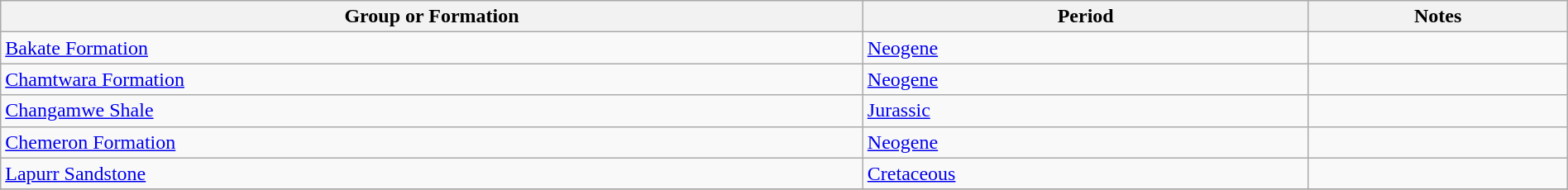<table class="wikitable sortable" style="width: 100%;">
<tr>
<th>Group or Formation</th>
<th>Period</th>
<th class="unsortable">Notes</th>
</tr>
<tr>
<td><a href='#'>Bakate Formation</a></td>
<td><a href='#'>Neogene</a></td>
<td></td>
</tr>
<tr>
<td><a href='#'>Chamtwara Formation</a></td>
<td><a href='#'>Neogene</a></td>
<td></td>
</tr>
<tr>
<td><a href='#'>Changamwe Shale</a></td>
<td><a href='#'>Jurassic</a></td>
<td></td>
</tr>
<tr>
<td><a href='#'>Chemeron Formation</a></td>
<td><a href='#'>Neogene</a></td>
<td></td>
</tr>
<tr>
<td><a href='#'>Lapurr Sandstone</a></td>
<td><a href='#'>Cretaceous</a></td>
<td></td>
</tr>
<tr>
</tr>
</table>
